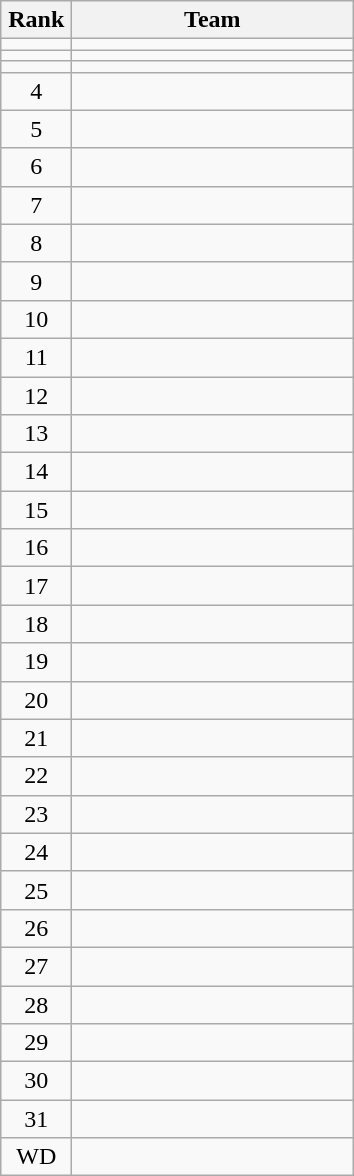<table class="wikitable" style="text-align: center;">
<tr>
<th width=40>Rank</th>
<th width=180>Team</th>
</tr>
<tr>
<td></td>
<td align=left></td>
</tr>
<tr>
<td></td>
<td align=left></td>
</tr>
<tr>
<td></td>
<td align=left></td>
</tr>
<tr>
<td>4</td>
<td align=left></td>
</tr>
<tr>
<td>5</td>
<td align=left></td>
</tr>
<tr>
<td>6</td>
<td align=left></td>
</tr>
<tr>
<td>7</td>
<td align=left></td>
</tr>
<tr>
<td>8</td>
<td align=left></td>
</tr>
<tr>
<td>9</td>
<td align=left></td>
</tr>
<tr>
<td>10</td>
<td align=left></td>
</tr>
<tr>
<td>11</td>
<td align=left></td>
</tr>
<tr>
<td>12</td>
<td align=left></td>
</tr>
<tr>
<td>13</td>
<td align=left></td>
</tr>
<tr>
<td>14</td>
<td align=left></td>
</tr>
<tr>
<td>15</td>
<td align=left></td>
</tr>
<tr>
<td>16</td>
<td align=left></td>
</tr>
<tr>
<td>17</td>
<td align=left></td>
</tr>
<tr>
<td>18</td>
<td align=left></td>
</tr>
<tr>
<td>19</td>
<td align=left></td>
</tr>
<tr>
<td>20</td>
<td align=left></td>
</tr>
<tr>
<td>21</td>
<td align=left></td>
</tr>
<tr>
<td>22</td>
<td align=left></td>
</tr>
<tr>
<td>23</td>
<td align=left></td>
</tr>
<tr>
<td>24</td>
<td align=left></td>
</tr>
<tr>
<td>25</td>
<td align=left></td>
</tr>
<tr>
<td>26</td>
<td align=left></td>
</tr>
<tr>
<td>27</td>
<td align=left></td>
</tr>
<tr>
<td>28</td>
<td align=left></td>
</tr>
<tr>
<td>29</td>
<td align=left></td>
</tr>
<tr>
<td>30</td>
<td align=left></td>
</tr>
<tr>
<td>31</td>
<td align=left></td>
</tr>
<tr>
<td>WD</td>
<td align=left></td>
</tr>
</table>
